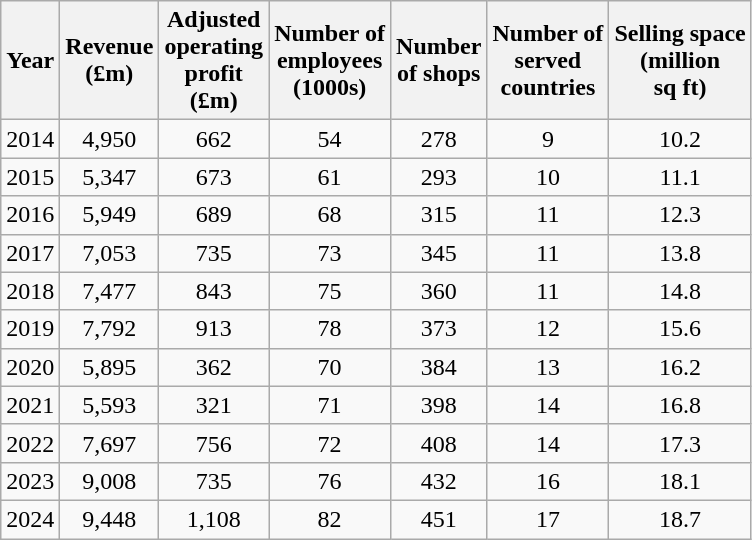<table class="wikitable" style="text-align:center;">
<tr>
<th>Year</th>
<th>Revenue<br>(£m)</th>
<th>Adjusted<br>operating<br>profit<br>(£m)</th>
<th>Number of<br>employees<br>(1000s)</th>
<th>Number<br>of shops</th>
<th>Number of<br>served<br>countries</th>
<th>Selling space<br>(million<br>sq ft)</th>
</tr>
<tr>
<td style="text-align:left;">2014</td>
<td>4,950</td>
<td>662</td>
<td>54</td>
<td>278</td>
<td>9</td>
<td>10.2</td>
</tr>
<tr>
<td style="text-align:left;">2015</td>
<td>5,347</td>
<td>673</td>
<td>61</td>
<td>293</td>
<td>10</td>
<td>11.1</td>
</tr>
<tr>
<td style="text-align:left;">2016</td>
<td>5,949</td>
<td>689</td>
<td>68</td>
<td>315</td>
<td>11</td>
<td>12.3</td>
</tr>
<tr>
<td style="text-align:left;">2017</td>
<td>7,053</td>
<td>735</td>
<td>73</td>
<td>345</td>
<td>11</td>
<td>13.8</td>
</tr>
<tr>
<td style="text-align:left;">2018</td>
<td>7,477</td>
<td>843</td>
<td>75</td>
<td>360</td>
<td>11</td>
<td>14.8</td>
</tr>
<tr>
<td style="text-align:left;">2019</td>
<td>7,792</td>
<td>913</td>
<td>78</td>
<td>373</td>
<td>12</td>
<td>15.6</td>
</tr>
<tr>
<td style="text-align:left;">2020</td>
<td>5,895</td>
<td>362</td>
<td>70</td>
<td>384</td>
<td>13</td>
<td>16.2</td>
</tr>
<tr>
<td>2021</td>
<td>5,593</td>
<td>321</td>
<td>71</td>
<td>398</td>
<td>14</td>
<td>16.8</td>
</tr>
<tr>
<td>2022</td>
<td>7,697</td>
<td>756</td>
<td>72</td>
<td>408</td>
<td>14</td>
<td>17.3</td>
</tr>
<tr>
<td>2023</td>
<td>9,008</td>
<td>735</td>
<td>76</td>
<td>432</td>
<td>16</td>
<td>18.1</td>
</tr>
<tr>
<td>2024</td>
<td>9,448</td>
<td>1,108</td>
<td>82</td>
<td>451</td>
<td>17</td>
<td>18.7</td>
</tr>
</table>
